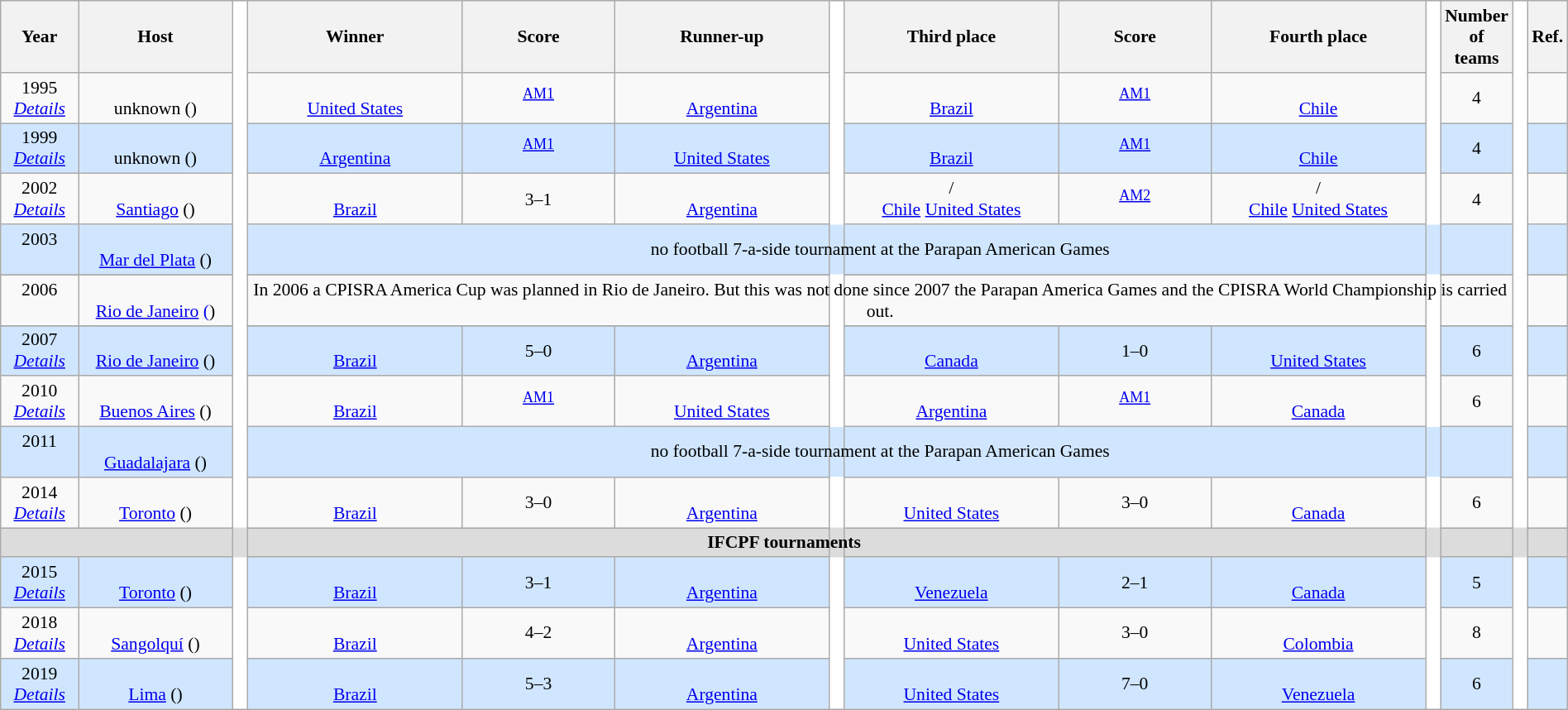<table class="wikitable" style="text-align:center;width:100%; font-size:90%;">
<tr>
<th width=5%>Year</th>
<th width=10%>Host</th>
<th rowspan="22" style="width:1%;background:#fff"></th>
<th width=14%>Winner</th>
<th width=10%>Score</th>
<th width=14%>Runner-up</th>
<th rowspan="22" style="width:1%;background:#fff"></th>
<th width=14%>Third place</th>
<th width=10%>Score</th>
<th width=14%>Fourth place</th>
<th rowspan="22" style="width:1%;background:#fff"></th>
<th width=4%>Number of teams</th>
<th rowspan="22" style="width:1%;background:#fff"></th>
<th width=4%>Ref.</th>
</tr>
<tr>
<td>1995<br><em><a href='#'>Details</a></em></td>
<td><br>unknown (<a href='#'></a>)</td>
<td><br><a href='#'>United States</a></td>
<td><sup><a href='#'>AM1</a></sup></td>
<td><br><a href='#'>Argentina</a></td>
<td><br><a href='#'>Brazil</a></td>
<td><sup><a href='#'>AM1</a></sup></td>
<td><br><a href='#'>Chile</a></td>
<td>4</td>
<td></td>
</tr>
<tr style="background:#D0E6FF">
<td>1999<br><em><a href='#'>Details</a></em></td>
<td><br>unknown (<a href='#'></a>)</td>
<td><br><a href='#'>Argentina</a></td>
<td><sup><a href='#'>AM1</a></sup></td>
<td><br><a href='#'>United States</a></td>
<td><br><a href='#'>Brazil</a></td>
<td><sup><a href='#'>AM1</a></sup></td>
<td><br><a href='#'>Chile</a></td>
<td>4</td>
<td></td>
</tr>
<tr>
<td>2002<br><em><a href='#'>Details</a></em></td>
<td><br><a href='#'>Santiago</a> (<a href='#'></a>)</td>
<td><br><a href='#'>Brazil</a></td>
<td>3–1</td>
<td><br><a href='#'>Argentina</a></td>
<td>/<br><a href='#'>Chile</a> <a href='#'>United States</a></td>
<td><sup><a href='#'>AM2</a></sup></td>
<td>/<br><a href='#'>Chile</a> <a href='#'>United States</a></td>
<td>4</td>
<td></td>
</tr>
<tr style="background:#D0E6FF">
<td>2003<br> </td>
<td><br><a href='#'>Mar del Plata</a> (<a href='#'></a>)</td>
<td colspan=9>no football 7-a-side tournament at the Parapan American Games</td>
<td></td>
</tr>
<tr>
</tr>
<tr>
<td>2006<br> </td>
<td><br><a href='#'>Rio de Janeiro</a> <a href='#'>(</a>)</td>
<td colspan=9>In 2006 a CPISRA America Cup was planned in Rio de Janeiro. But this was not done since 2007 the Parapan America Games and the CPISRA World Championship is carried out.</td>
<td></td>
</tr>
<tr>
</tr>
<tr style="background:#D0E6FF">
<td>2007<br><em><a href='#'>Details</a></em></td>
<td><br><a href='#'>Rio de Janeiro</a> (<a href='#'></a>)</td>
<td><br><a href='#'>Brazil</a></td>
<td>5–0</td>
<td><br><a href='#'>Argentina</a></td>
<td><br><a href='#'>Canada</a></td>
<td>1–0</td>
<td><br><a href='#'>United States</a></td>
<td>6</td>
<td></td>
</tr>
<tr>
<td>2010<br><em><a href='#'>Details</a></em></td>
<td><br><a href='#'>Buenos Aires</a> (<a href='#'></a>)</td>
<td><br><a href='#'>Brazil</a></td>
<td><sup><a href='#'>AM1</a></sup></td>
<td><br><a href='#'>United States</a></td>
<td><br><a href='#'>Argentina</a></td>
<td><sup><a href='#'>AM1</a></sup></td>
<td><br><a href='#'>Canada</a></td>
<td>6</td>
<td></td>
</tr>
<tr style="background:#D0E6FF">
<td>2011<br> </td>
<td><br><a href='#'>Guadalajara</a> (<a href='#'></a>)</td>
<td colspan=9>no football 7-a-side tournament at the Parapan American Games</td>
<td></td>
</tr>
<tr>
<td>2014<br><em><a href='#'>Details</a></em></td>
<td><br><a href='#'>Toronto</a> (<a href='#'></a>)</td>
<td><br><a href='#'>Brazil</a></td>
<td>3–0</td>
<td><br><a href='#'>Argentina</a></td>
<td><br><a href='#'>United States</a></td>
<td>3–0</td>
<td><br><a href='#'>Canada</a></td>
<td>6</td>
<td></td>
</tr>
<tr style="background:#DCDCDC">
<td colspan=14><strong>IFCPF tournaments</strong></td>
</tr>
<tr style="background:#D0E6FF">
<td>2015<br><em><a href='#'>Details</a></em></td>
<td><br><a href='#'>Toronto</a> (<a href='#'></a>)</td>
<td><br><a href='#'>Brazil</a></td>
<td>3–1</td>
<td><br><a href='#'>Argentina</a></td>
<td><br><a href='#'>Venezuela</a></td>
<td>2–1</td>
<td><br><a href='#'>Canada</a></td>
<td>5</td>
<td></td>
</tr>
<tr>
<td>2018<br><em><a href='#'>Details</a></em></td>
<td><br><a href='#'>Sangolquí</a> ()</td>
<td><br><a href='#'>Brazil</a></td>
<td>4–2</td>
<td><br><a href='#'>Argentina</a></td>
<td><br><a href='#'>United States</a></td>
<td>3–0</td>
<td><br><a href='#'>Colombia</a></td>
<td>8</td>
<td></td>
</tr>
<tr style="background:#D0E6FF">
<td>2019<br><em><a href='#'>Details</a></em></td>
<td><br><a href='#'>Lima</a> (<a href='#'></a>)</td>
<td><br><a href='#'>Brazil</a></td>
<td>5–3</td>
<td><br><a href='#'>Argentina</a></td>
<td><br><a href='#'>United States</a></td>
<td>7–0</td>
<td><br><a href='#'>Venezuela</a></td>
<td>6</td>
<td></td>
</tr>
</table>
